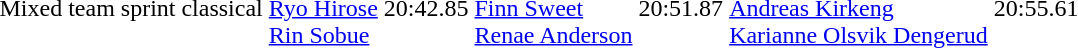<table>
<tr>
<td>Mixed team sprint classical<br></td>
<td><br><a href='#'>Ryo Hirose</a><br><a href='#'>Rin Sobue</a></td>
<td>20:42.85</td>
<td><br><a href='#'>Finn Sweet</a><br><a href='#'>Renae Anderson</a></td>
<td>20:51.87</td>
<td><br><a href='#'>Andreas Kirkeng</a><br><a href='#'>Karianne Olsvik Dengerud</a></td>
<td>20:55.61</td>
</tr>
</table>
